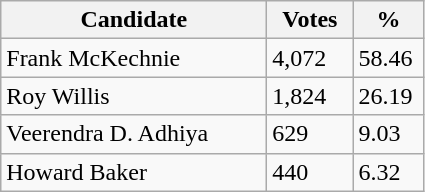<table class="wikitable">
<tr>
<th style="width: 170px">Candidate</th>
<th style="width: 50px">Votes</th>
<th style="width: 40px">%</th>
</tr>
<tr>
<td>Frank McKechnie</td>
<td>4,072</td>
<td>58.46</td>
</tr>
<tr>
<td>Roy Willis</td>
<td>1,824</td>
<td>26.19</td>
</tr>
<tr>
<td>Veerendra D. Adhiya</td>
<td>629</td>
<td>9.03</td>
</tr>
<tr>
<td>Howard Baker</td>
<td>440</td>
<td>6.32</td>
</tr>
</table>
